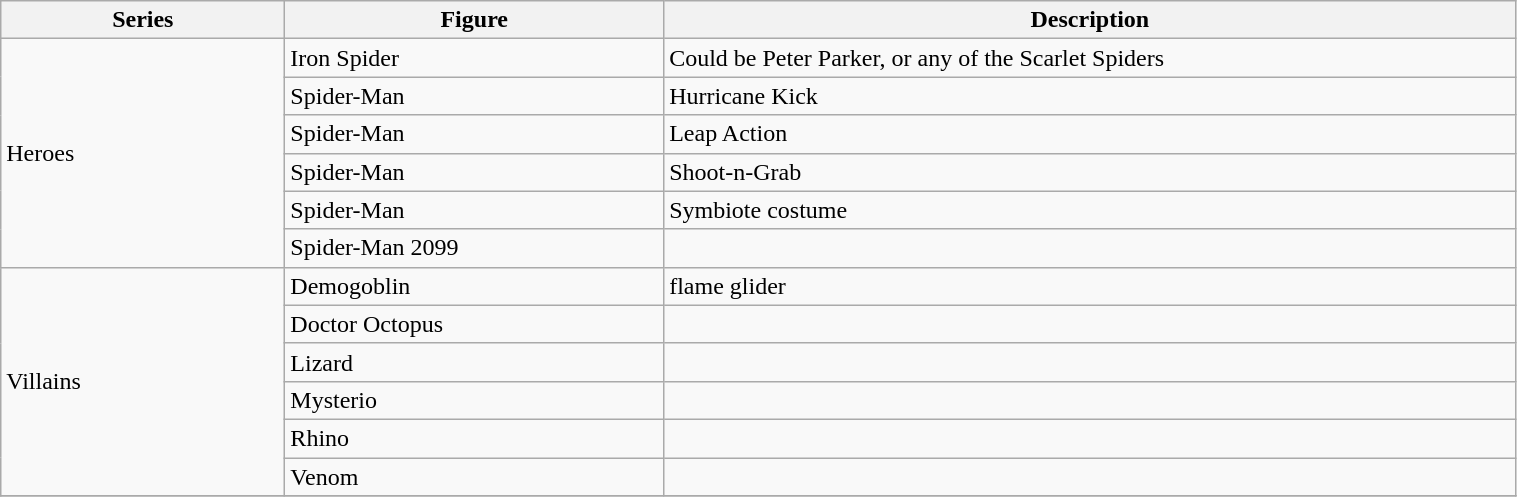<table class="wikitable" width="80%">
<tr>
<th width=15%>Series</th>
<th width=20%>Figure</th>
<th width=45%>Description</th>
</tr>
<tr>
<td rowspan=6>Heroes</td>
<td>Iron Spider</td>
<td>Could be Peter Parker, or any of the Scarlet Spiders</td>
</tr>
<tr>
<td>Spider-Man</td>
<td>Hurricane Kick</td>
</tr>
<tr>
<td>Spider-Man</td>
<td>Leap Action</td>
</tr>
<tr>
<td>Spider-Man</td>
<td>Shoot-n-Grab</td>
</tr>
<tr>
<td>Spider-Man</td>
<td>Symbiote costume</td>
</tr>
<tr>
<td>Spider-Man 2099</td>
<td></td>
</tr>
<tr>
<td rowspan=6>Villains</td>
<td>Demogoblin</td>
<td>flame glider</td>
</tr>
<tr>
<td>Doctor Octopus</td>
<td></td>
</tr>
<tr>
<td>Lizard</td>
<td></td>
</tr>
<tr>
<td>Mysterio</td>
<td></td>
</tr>
<tr>
<td>Rhino</td>
<td></td>
</tr>
<tr>
<td>Venom</td>
<td></td>
</tr>
<tr>
</tr>
</table>
